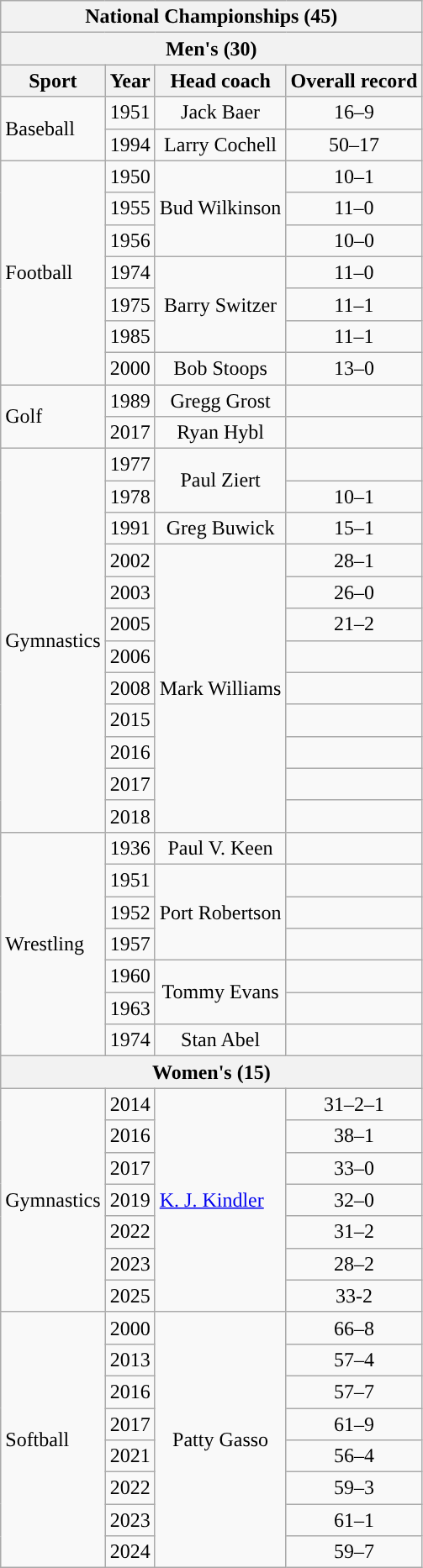<table class="wikitable">
<tr>
<th colspan="4">National Championships (45)</th>
</tr>
<tr>
<th colspan="4">Men's (30)</th>
</tr>
<tr>
<th scope="col">Sport</th>
<th scope="col">Year</th>
<th scope="col">Head coach</th>
<th scope="col">Overall record</th>
</tr>
<tr>
<td rowspan="2">Baseball</td>
<td style="text-align: center;">1951</td>
<td style="text-align: center;">Jack Baer</td>
<td style="text-align: center;">16–9</td>
</tr>
<tr>
<td style="text-align: center;">1994</td>
<td style="text-align: center;">Larry Cochell</td>
<td style="text-align: center;">50–17</td>
</tr>
<tr>
<td rowspan="7">Football</td>
<td style="text-align: center;">1950</td>
<td rowspan="3" style="text-align: center;">Bud Wilkinson</td>
<td style="text-align: center;">10–1</td>
</tr>
<tr>
<td style="text-align: center;">1955</td>
<td style="text-align: center;">11–0</td>
</tr>
<tr>
<td style="text-align: center;">1956</td>
<td style="text-align: center;">10–0</td>
</tr>
<tr>
<td style="text-align: center;">1974</td>
<td rowspan="3" style="text-align: center;">Barry Switzer</td>
<td style="text-align: center;">11–0</td>
</tr>
<tr>
<td style="text-align: center;">1975</td>
<td style="text-align: center;">11–1</td>
</tr>
<tr>
<td style="text-align: center;">1985</td>
<td style="text-align: center;">11–1</td>
</tr>
<tr>
<td style="text-align: center;">2000</td>
<td style="text-align: center;">Bob Stoops</td>
<td style="text-align: center;">13–0</td>
</tr>
<tr>
<td rowspan="2">Golf</td>
<td style="text-align: center;">1989</td>
<td style="text-align: center;">Gregg Grost</td>
<td style="text-align: center;"></td>
</tr>
<tr>
<td style="text-align: center;">2017</td>
<td style="text-align: center;">Ryan Hybl</td>
<td></td>
</tr>
<tr>
<td rowspan="12">Gymnastics</td>
<td style="text-align: center;">1977</td>
<td rowspan="2" style="text-align: center;">Paul Ziert</td>
<td style="text-align: center;"></td>
</tr>
<tr>
<td style="text-align: center;">1978</td>
<td style="text-align: center;">10–1</td>
</tr>
<tr>
<td style="text-align: center;">1991</td>
<td style="text-align: center;">Greg Buwick</td>
<td style="text-align: center;">15–1</td>
</tr>
<tr>
<td style="text-align: center;">2002</td>
<td rowspan="9" style="text-align: center;">Mark Williams</td>
<td style="text-align: center;">28–1</td>
</tr>
<tr>
<td style="text-align: center;">2003</td>
<td style="text-align: center;">26–0</td>
</tr>
<tr>
<td style="text-align: center;">2005</td>
<td style="text-align: center;">21–2</td>
</tr>
<tr>
<td style="text-align: center;">2006</td>
<td style="text-align: center;"></td>
</tr>
<tr>
<td style="text-align: center;">2008</td>
<td style="text-align: center;"></td>
</tr>
<tr>
<td style="text-align: center;">2015</td>
<td style="text-align: center;"></td>
</tr>
<tr>
<td style="text-align: center;">2016</td>
<td style="text-align: center;"></td>
</tr>
<tr>
<td style="text-align: center;">2017</td>
<td style="text-align: center;"></td>
</tr>
<tr>
<td style="text-align: center;">2018</td>
<td style="text-align: center;"></td>
</tr>
<tr>
<td rowspan="7">Wrestling</td>
<td style="text-align: center;">1936</td>
<td style="text-align: center;">Paul V. Keen</td>
<td style="text-align: center;"></td>
</tr>
<tr>
<td style="text-align: center;">1951</td>
<td rowspan="3" style="text-align: center;">Port Robertson</td>
<td style="text-align: center;"></td>
</tr>
<tr>
<td style="text-align: center;">1952</td>
<td style="text-align: center;"></td>
</tr>
<tr>
<td style="text-align: center;">1957</td>
<td style="text-align: center;"></td>
</tr>
<tr>
<td style="text-align: center;">1960</td>
<td rowspan="2" style="text-align: center;">Tommy Evans</td>
<td style="text-align: center;"></td>
</tr>
<tr>
<td style="text-align: center;">1963</td>
<td style="text-align: center;"></td>
</tr>
<tr>
<td style="text-align: center;">1974</td>
<td style="text-align: center;">Stan Abel</td>
<td style="text-align: center;"></td>
</tr>
<tr>
<th colspan="4">Women's (15)</th>
</tr>
<tr>
<td rowspan="7”">Gymnastics</td>
<td style="text-align: center;">2014</td>
<td rowspan="7” style="text-align: center;"><a href='#'>K. J. Kindler</a></td>
<td style="text-align: center;">31–2–1</td>
</tr>
<tr>
<td style="text-align: center;">2016</td>
<td style="text-align: center;">38–1</td>
</tr>
<tr>
<td style="text-align: center;">2017</td>
<td style="text-align: center;">33–0</td>
</tr>
<tr>
<td style="text-align: center;">2019</td>
<td style="text-align: center;">32–0</td>
</tr>
<tr>
<td style="text-align: center;">2022</td>
<td style="text-align: center;">31–2</td>
</tr>
<tr>
<td style="text-align: center;">2023</td>
<td style="text-align: center;”">28–2</td>
</tr>
<tr>
<td style="text-align: center;">2025</td>
<td style="text-align: center;">33-2</td>
</tr>
<tr>
<td rowspan="8">Softball</td>
<td style="text-align: center;">2000</td>
<td rowspan="8" style="text-align: center;">Patty Gasso</td>
<td style="text-align: center;">66–8</td>
</tr>
<tr>
<td style="text-align: center;">2013</td>
<td style="text-align: center;">57–4</td>
</tr>
<tr>
<td style="text-align: center;">2016</td>
<td style="text-align: center;">57–7</td>
</tr>
<tr>
<td style="text-align: center;">2017</td>
<td style="text-align: center;">61–9</td>
</tr>
<tr>
<td style="text-align: center;">2021</td>
<td style="text-align: center;">56–4</td>
</tr>
<tr>
<td style="text-align: center;">2022</td>
<td style="text-align: center;">59–3</td>
</tr>
<tr>
<td style="text-align: center;">2023</td>
<td style="text-align: center;">61–1</td>
</tr>
<tr>
<td style="text-align: center;">2024</td>
<td style="text-align: center;">59–7</td>
</tr>
</table>
